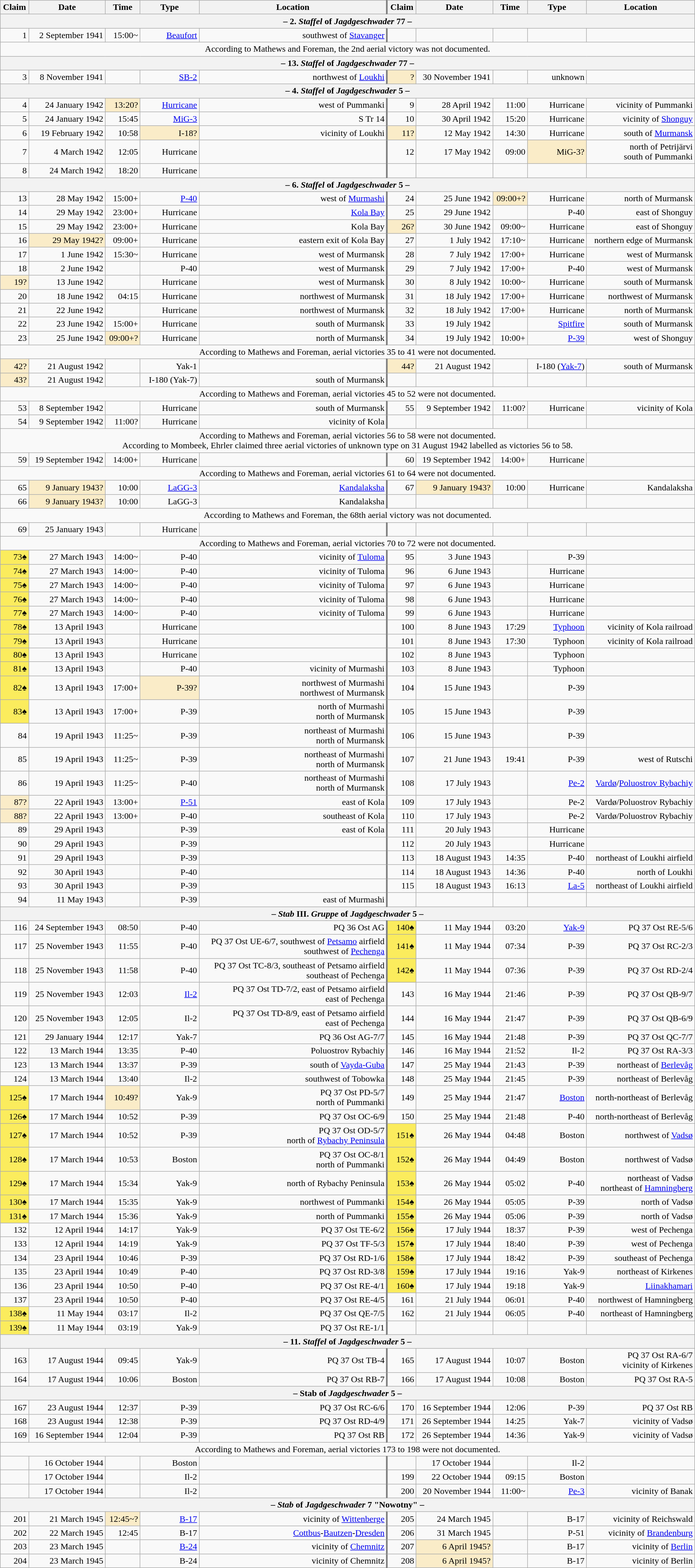<table class="wikitable plainrowheaders" style="margin-left: auto; margin-right: auto; border: none; text-align:right; width: 100%;">
<tr>
<th scope="col">Claim</th>
<th scope="col">Date</th>
<th scope="col">Time</th>
<th scope="col" width="100px">Type</th>
<th scope="col">Location</th>
<th scope="col" style="border-left: 3px solid grey;">Claim</th>
<th scope="col">Date</th>
<th scope="col">Time</th>
<th scope="col" width="100px">Type</th>
<th scope="col">Location</th>
</tr>
<tr>
<th colspan="10">– 2. <em>Staffel</em> of <em>Jagdgeschwader</em> 77 –</th>
</tr>
<tr>
<td>1</td>
<td>2 September 1941</td>
<td>15:00~</td>
<td><a href='#'>Beaufort</a></td>
<td>southwest of <a href='#'>Stavanger</a></td>
<td style="border-left: 3px solid grey;"></td>
<td></td>
<td></td>
<td></td>
<td></td>
</tr>
<tr>
<td colspan="10" style="text-align: center">According to Mathews and Foreman, the 2nd aerial victory was not documented.</td>
</tr>
<tr>
<th colspan="10">– 13. <em>Staffel</em> of <em>Jagdgeschwader</em> 77 –</th>
</tr>
<tr>
<td>3</td>
<td>8 November 1941</td>
<td></td>
<td><a href='#'>SB-2</a></td>
<td>northwest of <a href='#'>Loukhi</a></td>
<td style="border-left: 3px solid grey; background:#faecc8">?</td>
<td>30 November 1941</td>
<td></td>
<td>unknown</td>
<td></td>
</tr>
<tr>
<th colspan="10">– 4. <em>Staffel</em> of <em>Jagdgeschwader</em> 5 –</th>
</tr>
<tr>
<td>4</td>
<td>24 January 1942</td>
<td style="background:#faecc8">13:20?</td>
<td><a href='#'>Hurricane</a></td>
<td>west of Pummanki</td>
<td style="border-left: 3px solid grey;">9</td>
<td>28 April 1942</td>
<td>11:00</td>
<td>Hurricane</td>
<td>vicinity of Pummanki</td>
</tr>
<tr>
<td>5</td>
<td>24 January 1942</td>
<td>15:45</td>
<td><a href='#'>MiG-3</a></td>
<td>S Tr 14</td>
<td style="border-left: 3px solid grey;">10</td>
<td>30 April 1942</td>
<td>15:20</td>
<td>Hurricane</td>
<td>vicinity of <a href='#'>Shonguy</a></td>
</tr>
<tr>
<td>6</td>
<td>19 February 1942</td>
<td>10:58</td>
<td style="background:#faecc8">I-18?</td>
<td>vicinity of Loukhi</td>
<td style="border-left: 3px solid grey; background:#faecc8">11?</td>
<td>12 May 1942</td>
<td>14:30</td>
<td>Hurricane</td>
<td>south of <a href='#'>Murmansk</a></td>
</tr>
<tr>
<td>7</td>
<td>4 March 1942</td>
<td>12:05</td>
<td>Hurricane</td>
<td></td>
<td style="border-left: 3px solid grey;">12</td>
<td>17 May 1942</td>
<td>09:00</td>
<td style="background:#faecc8">MiG-3?</td>
<td> north of Petrijärvi<br>south of Pummanki</td>
</tr>
<tr>
<td>8</td>
<td>24 March 1942</td>
<td>18:20</td>
<td>Hurricane</td>
<td></td>
<td style="border-left: 3px solid grey;"></td>
<td></td>
<td></td>
<td></td>
<td></td>
</tr>
<tr>
<th colspan="10">– 6. <em>Staffel</em> of <em>Jagdgeschwader</em> 5 –</th>
</tr>
<tr>
<td>13</td>
<td>28 May 1942</td>
<td>15:00+</td>
<td><a href='#'>P-40</a></td>
<td> west of <a href='#'>Murmashi</a></td>
<td style="border-left: 3px solid grey;">24</td>
<td>25 June 1942</td>
<td style="background:#faecc8">09:00+?</td>
<td>Hurricane</td>
<td> north of Murmansk</td>
</tr>
<tr>
<td>14</td>
<td>29 May 1942</td>
<td>23:00+</td>
<td>Hurricane</td>
<td><a href='#'>Kola Bay</a></td>
<td style="border-left: 3px solid grey;">25</td>
<td>29 June 1942</td>
<td></td>
<td>P-40</td>
<td> east of Shonguy</td>
</tr>
<tr>
<td>15</td>
<td>29 May 1942</td>
<td>23:00+</td>
<td>Hurricane</td>
<td>Kola Bay</td>
<td style="border-left: 3px solid grey; background:#faecc8">26?</td>
<td>30 June 1942</td>
<td>09:00~</td>
<td>Hurricane</td>
<td> east of Shonguy</td>
</tr>
<tr>
<td>16</td>
<td style="background:#faecc8">29 May 1942?</td>
<td>09:00+</td>
<td>Hurricane</td>
<td>eastern exit of Kola Bay</td>
<td style="border-left: 3px solid grey;">27</td>
<td>1 July 1942</td>
<td>17:10~</td>
<td>Hurricane</td>
<td>northern edge of Murmansk</td>
</tr>
<tr>
<td>17</td>
<td>1 June 1942</td>
<td>15:30~</td>
<td>Hurricane</td>
<td> west of Murmansk</td>
<td style="border-left: 3px solid grey;">28</td>
<td>7 July 1942</td>
<td>17:00+</td>
<td>Hurricane</td>
<td> west of Murmansk</td>
</tr>
<tr>
<td>18</td>
<td>2 June 1942</td>
<td></td>
<td>P-40</td>
<td> west of Murmansk</td>
<td style="border-left: 3px solid grey;">29</td>
<td>7 July 1942</td>
<td>17:00+</td>
<td>P-40</td>
<td> west of Murmansk</td>
</tr>
<tr>
<td style="background:#faecc8">19?</td>
<td>13 June 1942</td>
<td></td>
<td>Hurricane</td>
<td> west of Murmansk</td>
<td style="border-left: 3px solid grey;">30</td>
<td>8 July 1942</td>
<td>10:00~</td>
<td>Hurricane</td>
<td> south of Murmansk</td>
</tr>
<tr>
<td>20</td>
<td>18 June 1942</td>
<td>04:15</td>
<td>Hurricane</td>
<td> northwest of Murmansk</td>
<td style="border-left: 3px solid grey;">31</td>
<td>18 July 1942</td>
<td>17:00+</td>
<td>Hurricane</td>
<td> northwest of Murmansk</td>
</tr>
<tr>
<td>21</td>
<td>22 June 1942</td>
<td></td>
<td>Hurricane</td>
<td> northwest of Murmansk</td>
<td style="border-left: 3px solid grey;">32</td>
<td>18 July 1942</td>
<td>17:00+</td>
<td>Hurricane</td>
<td> north of Murmansk</td>
</tr>
<tr>
<td>22</td>
<td>23 June 1942</td>
<td>15:00+</td>
<td>Hurricane</td>
<td> south of Murmansk</td>
<td style="border-left: 3px solid grey;">33</td>
<td>19 July 1942</td>
<td></td>
<td><a href='#'>Spitfire</a></td>
<td> south of Murmansk</td>
</tr>
<tr>
<td>23</td>
<td>25 June 1942</td>
<td style="background:#faecc8">09:00+?</td>
<td>Hurricane</td>
<td> north of Murmansk</td>
<td style="border-left: 3px solid grey;">34</td>
<td>19 July 1942</td>
<td>10:00+</td>
<td><a href='#'>P-39</a></td>
<td> west of Shonguy</td>
</tr>
<tr>
<td colspan="10" style="text-align: center">According to Mathews and Foreman, aerial victories 35 to 41 were not documented.</td>
</tr>
<tr>
<td style="background:#faecc8">42?</td>
<td>21 August 1942</td>
<td></td>
<td>Yak-1</td>
<td></td>
<td style="border-left: 3px solid grey; background:#faecc8">44?</td>
<td>21 August 1942</td>
<td></td>
<td>I-180 (<a href='#'>Yak-7</a>)</td>
<td> south of Murmansk</td>
</tr>
<tr>
<td style="background:#faecc8">43?</td>
<td>21 August 1942</td>
<td></td>
<td>I-180 (Yak-7)</td>
<td> south of Murmansk</td>
<td style="border-left: 3px solid grey;"></td>
<td></td>
<td></td>
<td></td>
<td></td>
</tr>
<tr>
<td colspan="10" style="text-align: center">According to Mathews and Foreman, aerial victories 45 to 52 were not documented.</td>
</tr>
<tr>
<td>53</td>
<td>8 September 1942</td>
<td></td>
<td>Hurricane</td>
<td> south of Murmansk</td>
<td style="border-left: 3px solid grey;">55</td>
<td>9 September 1942</td>
<td>11:00?</td>
<td>Hurricane</td>
<td>vicinity of Kola</td>
</tr>
<tr>
<td>54</td>
<td>9 September 1942</td>
<td>11:00?</td>
<td>Hurricane</td>
<td>vicinity of Kola</td>
<td style="border-left: 3px solid grey;"></td>
<td></td>
<td></td>
<td></td>
<td></td>
</tr>
<tr>
<td colspan="10" style="text-align: center">According to Mathews and Foreman, aerial victories 56 to 58 were not documented.<br>According to Mombeek, Ehrler claimed three aerial victories of unknown type on 31 August 1942 labelled as victories 56 to 58.</td>
</tr>
<tr>
<td>59</td>
<td>19 September 1942</td>
<td>14:00+</td>
<td>Hurricane</td>
<td></td>
<td style="border-left: 3px solid grey;">60</td>
<td>19 September 1942</td>
<td>14:00+</td>
<td>Hurricane</td>
<td></td>
</tr>
<tr>
<td colspan="10" style="text-align: center">According to Mathews and Foreman, aerial victories 61 to 64 were not documented.</td>
</tr>
<tr>
<td>65</td>
<td style="background:#faecc8">9 January 1943?</td>
<td>10:00</td>
<td><a href='#'>LaGG-3</a></td>
<td><a href='#'>Kandalaksha</a></td>
<td style="border-left: 3px solid grey;">67</td>
<td style="background:#faecc8">9 January 1943?</td>
<td>10:00</td>
<td>Hurricane</td>
<td>Kandalaksha</td>
</tr>
<tr>
<td>66</td>
<td style="background:#faecc8">9 January 1943?</td>
<td>10:00</td>
<td>LaGG-3</td>
<td>Kandalaksha</td>
<td style="border-left: 3px solid grey;"></td>
<td></td>
<td></td>
<td></td>
<td></td>
</tr>
<tr>
<td colspan="10" style="text-align: center">According to Mathews and Foreman, the 68th aerial victory was not documented.</td>
</tr>
<tr>
<td>69</td>
<td>25 January 1943</td>
<td></td>
<td>Hurricane</td>
<td></td>
<td style="border-left: 3px solid grey;"></td>
<td></td>
<td></td>
<td></td>
<td></td>
</tr>
<tr>
<td colspan="10" style="text-align: center">According to Mathews and Foreman, aerial victories 70 to 72 were not documented.</td>
</tr>
<tr>
<td style="background:#fbec5d;">73♠</td>
<td>27 March 1943</td>
<td>14:00~</td>
<td>P-40</td>
<td>vicinity of <a href='#'>Tuloma</a></td>
<td style="border-left: 3px solid grey;">95</td>
<td>3 June 1943</td>
<td></td>
<td>P-39</td>
<td></td>
</tr>
<tr>
<td style="background:#fbec5d;">74♠</td>
<td>27 March 1943</td>
<td>14:00~</td>
<td>P-40</td>
<td>vicinity of Tuloma</td>
<td style="border-left: 3px solid grey;">96</td>
<td>6 June 1943</td>
<td></td>
<td>Hurricane</td>
<td></td>
</tr>
<tr>
<td style="background:#fbec5d;">75♠</td>
<td>27 March 1943</td>
<td>14:00~</td>
<td>P-40</td>
<td>vicinity of Tuloma</td>
<td style="border-left: 3px solid grey;">97</td>
<td>6 June 1943</td>
<td></td>
<td>Hurricane</td>
<td></td>
</tr>
<tr>
<td style="background:#fbec5d;">76♠</td>
<td>27 March 1943</td>
<td>14:00~</td>
<td>P-40</td>
<td>vicinity of Tuloma</td>
<td style="border-left: 3px solid grey;">98</td>
<td>6 June 1943</td>
<td></td>
<td>Hurricane</td>
<td></td>
</tr>
<tr>
<td style="background:#fbec5d;">77♠</td>
<td>27 March 1943</td>
<td>14:00~</td>
<td>P-40</td>
<td>vicinity of Tuloma</td>
<td style="border-left: 3px solid grey;">99</td>
<td>6 June 1943</td>
<td></td>
<td>Hurricane</td>
<td></td>
</tr>
<tr>
<td style="background:#fbec5d;">78♠</td>
<td>13 April 1943</td>
<td></td>
<td>Hurricane</td>
<td></td>
<td style="border-left: 3px solid grey;">100</td>
<td>8 June 1943</td>
<td>17:29</td>
<td><a href='#'>Typhoon</a></td>
<td>vicinity of Kola railroad</td>
</tr>
<tr>
<td style="background:#fbec5d;">79♠</td>
<td>13 April 1943</td>
<td></td>
<td>Hurricane</td>
<td></td>
<td style="border-left: 3px solid grey;">101</td>
<td>8 June 1943</td>
<td>17:30</td>
<td>Typhoon</td>
<td>vicinity of Kola railroad</td>
</tr>
<tr>
<td style="background:#fbec5d;">80♠</td>
<td>13 April 1943</td>
<td></td>
<td>Hurricane</td>
<td></td>
<td style="border-left: 3px solid grey;">102</td>
<td>8 June 1943</td>
<td></td>
<td>Typhoon</td>
<td></td>
</tr>
<tr>
<td style="background:#fbec5d;">81♠</td>
<td>13 April 1943</td>
<td></td>
<td>P-40</td>
<td>vicinity of Murmashi</td>
<td style="border-left: 3px solid grey;">103</td>
<td>8 June 1943</td>
<td></td>
<td>Typhoon</td>
<td></td>
</tr>
<tr>
<td style="background:#fbec5d;">82♠</td>
<td>13 April 1943</td>
<td>17:00+</td>
<td style="background:#faecc8">P-39?</td>
<td> northwest of Murmashi<br> northwest of Murmansk</td>
<td style="border-left: 3px solid grey;">104</td>
<td>15 June 1943</td>
<td></td>
<td>P-39</td>
<td></td>
</tr>
<tr>
<td style="background:#fbec5d;">83♠</td>
<td>13 April 1943</td>
<td>17:00+</td>
<td>P-39</td>
<td> north of Murmashi<br> north of Murmansk</td>
<td style="border-left: 3px solid grey;">105</td>
<td>15 June 1943</td>
<td></td>
<td>P-39</td>
<td></td>
</tr>
<tr>
<td>84</td>
<td>19 April 1943</td>
<td>11:25~</td>
<td>P-39</td>
<td> northeast of Murmashi<br> north of Murmansk</td>
<td style="border-left: 3px solid grey;">106</td>
<td>15 June 1943</td>
<td></td>
<td>P-39</td>
<td></td>
</tr>
<tr>
<td>85</td>
<td>19 April 1943</td>
<td>11:25~</td>
<td>P-39</td>
<td> northeast of Murmashi<br> north of Murmansk</td>
<td style="border-left: 3px solid grey;">107</td>
<td>21 June 1943</td>
<td>19:41</td>
<td>P-39</td>
<td> west of Rutschi</td>
</tr>
<tr>
<td>86</td>
<td>19 April 1943</td>
<td>11:25~</td>
<td>P-40</td>
<td> northeast of Murmashi<br> north of Murmansk</td>
<td style="border-left: 3px solid grey;">108</td>
<td>17 July 1943</td>
<td></td>
<td><a href='#'>Pe-2</a></td>
<td><a href='#'>Vardø</a>/<a href='#'>Poluostrov Rybachiy</a></td>
</tr>
<tr>
<td style="background:#faecc8">87?</td>
<td>22 April 1943</td>
<td>13:00+</td>
<td><a href='#'>P-51</a></td>
<td> east of Kola</td>
<td style="border-left: 3px solid grey;">109</td>
<td>17 July 1943</td>
<td></td>
<td>Pe-2</td>
<td>Vardø/Poluostrov Rybachiy</td>
</tr>
<tr>
<td style="background:#faecc8">88?</td>
<td>22 April 1943</td>
<td>13:00+</td>
<td>P-40</td>
<td> southeast of Kola</td>
<td style="border-left: 3px solid grey;">110</td>
<td>17 July 1943</td>
<td></td>
<td>Pe-2</td>
<td>Vardø/Poluostrov Rybachiy</td>
</tr>
<tr>
<td>89</td>
<td>29 April 1943</td>
<td></td>
<td>P-39</td>
<td> east of Kola</td>
<td style="border-left: 3px solid grey;">111</td>
<td>20 July 1943</td>
<td></td>
<td>Hurricane</td>
<td></td>
</tr>
<tr>
<td>90</td>
<td>29 April 1943</td>
<td></td>
<td>P-39</td>
<td></td>
<td style="border-left: 3px solid grey;">112</td>
<td>20 July 1943</td>
<td></td>
<td>Hurricane</td>
<td></td>
</tr>
<tr>
<td>91</td>
<td>29 April 1943</td>
<td></td>
<td>P-39</td>
<td></td>
<td style="border-left: 3px solid grey;">113</td>
<td>18 August 1943</td>
<td>14:35</td>
<td>P-40</td>
<td>northeast of Loukhi airfield</td>
</tr>
<tr>
<td>92</td>
<td>30 April 1943</td>
<td></td>
<td>P-40</td>
<td></td>
<td style="border-left: 3px solid grey;">114</td>
<td>18 August 1943</td>
<td>14:36</td>
<td>P-40</td>
<td>north of Loukhi</td>
</tr>
<tr>
<td>93</td>
<td>30 April 1943</td>
<td></td>
<td>P-39</td>
<td></td>
<td style="border-left: 3px solid grey;">115</td>
<td>18 August 1943</td>
<td>16:13</td>
<td><a href='#'>La-5</a></td>
<td>northeast of Loukhi airfield</td>
</tr>
<tr>
<td>94</td>
<td>11 May 1943</td>
<td></td>
<td>P-39</td>
<td> east of Murmashi</td>
<td style="border-left: 3px solid grey;"></td>
<td></td>
<td></td>
<td></td>
<td></td>
</tr>
<tr>
<th colspan="10">– <em>Stab</em> III. <em>Gruppe</em> of <em>Jagdgeschwader</em> 5 –</th>
</tr>
<tr>
<td>116</td>
<td>24 September 1943</td>
<td>08:50</td>
<td>P-40</td>
<td>PQ 36 Ost AG</td>
<td style="border-left: 3px solid grey; background:#fbec5d;">140♠</td>
<td>11 May 1944</td>
<td>03:20</td>
<td><a href='#'>Yak-9</a></td>
<td>PQ 37 Ost RE-5/6</td>
</tr>
<tr>
<td>117</td>
<td>25 November 1943</td>
<td>11:55</td>
<td>P-40</td>
<td>PQ 37 Ost UE-6/7,  southwest of <a href='#'>Petsamo</a> airfield<br> southwest of <a href='#'>Pechenga</a></td>
<td style="border-left: 3px solid grey; background:#fbec5d;">141♠</td>
<td>11 May 1944</td>
<td>07:34</td>
<td>P-39</td>
<td>PQ 37 Ost RC-2/3</td>
</tr>
<tr>
<td>118</td>
<td>25 November 1943</td>
<td>11:58</td>
<td>P-40</td>
<td>PQ 37 Ost TC-8/3,  southeast of Petsamo airfield<br> southeast of Pechenga</td>
<td style="border-left: 3px solid grey; background:#fbec5d;">142♠</td>
<td>11 May 1944</td>
<td>07:36</td>
<td>P-39</td>
<td>PQ 37 Ost RD-2/4</td>
</tr>
<tr>
<td>119</td>
<td>25 November 1943</td>
<td>12:03</td>
<td><a href='#'>Il-2</a></td>
<td>PQ 37 Ost TD-7/2,  east of Petsamo airfield<br> east of Pechenga</td>
<td style="border-left: 3px solid grey;">143</td>
<td>16 May 1944</td>
<td>21:46</td>
<td>P-39</td>
<td>PQ 37 Ost QB-9/7</td>
</tr>
<tr>
<td>120</td>
<td>25 November 1943</td>
<td>12:05</td>
<td>Il-2</td>
<td>PQ 37 Ost TD-8/9,  east of Petsamo airfield<br> east of Pechenga</td>
<td style="border-left: 3px solid grey;">144</td>
<td>16 May 1944</td>
<td>21:47</td>
<td>P-39</td>
<td>PQ 37 Ost QB-6/9</td>
</tr>
<tr>
<td>121</td>
<td>29 January 1944</td>
<td>12:17</td>
<td>Yak-7</td>
<td>PQ 36 Ost AG-7/7</td>
<td style="border-left: 3px solid grey;">145</td>
<td>16 May 1944</td>
<td>21:48</td>
<td>P-39</td>
<td>PQ 37 Ost QC-7/7</td>
</tr>
<tr>
<td>122</td>
<td>13 March 1944</td>
<td>13:35</td>
<td>P-40</td>
<td>Poluostrov Rybachiy</td>
<td style="border-left: 3px solid grey;">146</td>
<td>16 May 1944</td>
<td>21:52</td>
<td>Il-2</td>
<td>PQ 37 Ost RA-3/3</td>
</tr>
<tr>
<td>123</td>
<td>13 March 1944</td>
<td>13:37</td>
<td>P-39</td>
<td>south of <a href='#'>Vayda-Guba</a></td>
<td style="border-left: 3px solid grey;">147</td>
<td>25 May 1944</td>
<td>21:43</td>
<td>P-39</td>
<td>northeast of <a href='#'>Berlevåg</a></td>
</tr>
<tr>
<td>124</td>
<td>13 March 1944</td>
<td>13:40</td>
<td>Il-2</td>
<td>southwest of Tobowka</td>
<td style="border-left: 3px solid grey;">148</td>
<td>25 May 1944</td>
<td>21:45</td>
<td>P-39</td>
<td>northeast of Berlevåg</td>
</tr>
<tr>
<td style="background:#fbec5d;">125♠</td>
<td>17 March 1944</td>
<td style="background:#faecc8">10:49?</td>
<td>Yak-9</td>
<td>PQ 37 Ost PD-5/7<br>north of Pummanki</td>
<td style="border-left: 3px solid grey;">149</td>
<td>25 May 1944</td>
<td>21:47</td>
<td><a href='#'>Boston</a></td>
<td>north-northeast of Berlevåg</td>
</tr>
<tr>
<td style="background:#fbec5d;">126♠</td>
<td>17 March 1944</td>
<td>10:52</td>
<td>P-39</td>
<td>PQ 37 Ost OC-6/9</td>
<td style="border-left: 3px solid grey;">150</td>
<td>25 May 1944</td>
<td>21:48</td>
<td>P-40</td>
<td>north-northeast of Berlevåg</td>
</tr>
<tr>
<td style="background:#fbec5d;">127♠</td>
<td>17 March 1944</td>
<td>10:52</td>
<td>P-39</td>
<td>PQ 37 Ost OD-5/7<br>north of <a href='#'>Rybachy Peninsula</a></td>
<td style="border-left: 3px solid grey; background:#fbec5d;">151♠</td>
<td>26 May 1944</td>
<td>04:48</td>
<td>Boston</td>
<td>northwest of <a href='#'>Vadsø</a></td>
</tr>
<tr>
<td style="background:#fbec5d;">128♠</td>
<td>17 March 1944</td>
<td>10:53</td>
<td>Boston</td>
<td>PQ 37 Ost OC-8/1<br>north of Pummanki</td>
<td style="border-left: 3px solid grey; background:#fbec5d;">152♠</td>
<td>26 May 1944</td>
<td>04:49</td>
<td>Boston</td>
<td>northwest of Vadsø</td>
</tr>
<tr>
<td style="background:#fbec5d;">129♠</td>
<td>17 March 1944</td>
<td>15:34</td>
<td>Yak-9</td>
<td>north of Rybachy Peninsula</td>
<td style="border-left: 3px solid grey; background:#fbec5d;">153♠</td>
<td>26 May 1944</td>
<td>05:02</td>
<td>P-40</td>
<td>northeast of Vadsø<br>northeast of <a href='#'>Hamningberg</a></td>
</tr>
<tr>
<td style="background:#fbec5d;">130♠</td>
<td>17 March 1944</td>
<td>15:35</td>
<td>Yak-9</td>
<td>northwest of Pummanki</td>
<td style="border-left: 3px solid grey; background:#fbec5d;">154♠</td>
<td>26 May 1944</td>
<td>05:05</td>
<td>P-39</td>
<td>north of Vadsø</td>
</tr>
<tr>
<td style="background:#fbec5d;">131♠</td>
<td>17 March 1944</td>
<td>15:36</td>
<td>Yak-9</td>
<td>north of Pummanki</td>
<td style="border-left: 3px solid grey; background:#fbec5d;">155♠</td>
<td>26 May 1944</td>
<td>05:06</td>
<td>P-39</td>
<td>north of Vadsø</td>
</tr>
<tr>
<td>132</td>
<td>12 April 1944</td>
<td>14:17</td>
<td>Yak-9</td>
<td>PQ 37 Ost TE-6/2</td>
<td style="border-left: 3px solid grey; background:#fbec5d;">156♠</td>
<td>17 July 1944</td>
<td>18:37</td>
<td>P-39</td>
<td>west of Pechenga</td>
</tr>
<tr>
<td>133</td>
<td>12 April 1944</td>
<td>14:19</td>
<td>Yak-9</td>
<td>PQ 37 Ost TF-5/3</td>
<td style="border-left: 3px solid grey; background:#fbec5d;">157♠</td>
<td>17 July 1944</td>
<td>18:40</td>
<td>P-39</td>
<td>west of Pechenga</td>
</tr>
<tr>
<td>134</td>
<td>23 April 1944</td>
<td>10:46</td>
<td>P-39</td>
<td>PQ 37 Ost RD-1/6</td>
<td style="border-left: 3px solid grey; background:#fbec5d;">158♠</td>
<td>17 July 1944</td>
<td>18:42</td>
<td>P-39</td>
<td>southeast of Pechenga</td>
</tr>
<tr>
<td>135</td>
<td>23 April 1944</td>
<td>10:49</td>
<td>P-40</td>
<td>PQ 37 Ost RD-3/8</td>
<td style="border-left: 3px solid grey; background:#fbec5d;">159♠</td>
<td>17 July 1944</td>
<td>19:16</td>
<td>Yak-9</td>
<td>northeast of Kirkenes</td>
</tr>
<tr>
<td>136</td>
<td>23 April 1944</td>
<td>10:50</td>
<td>P-40</td>
<td>PQ 37 Ost RE-4/1</td>
<td style="border-left: 3px solid grey; background:#fbec5d;">160♠</td>
<td>17 July 1944</td>
<td>19:18</td>
<td>Yak-9</td>
<td><a href='#'>Liinakhamari</a></td>
</tr>
<tr>
<td>137</td>
<td>23 April 1944</td>
<td>10:50</td>
<td>P-40</td>
<td>PQ 37 Ost RE-4/5</td>
<td style="border-left: 3px solid grey;">161</td>
<td>21 July 1944</td>
<td>06:01</td>
<td>P-40</td>
<td>northwest of Hamningberg</td>
</tr>
<tr>
<td style="background:#fbec5d;">138♠</td>
<td>11 May 1944</td>
<td>03:17</td>
<td>Il-2</td>
<td>PQ 37 Ost QE-7/5</td>
<td style="border-left: 3px solid grey;">162</td>
<td>21 July 1944</td>
<td>06:05</td>
<td>P-40</td>
<td>northeast of Hamningberg</td>
</tr>
<tr>
<td style="background:#fbec5d;">139♠</td>
<td>11 May 1944</td>
<td>03:19</td>
<td>Yak-9</td>
<td>PQ 37 Ost RE-1/1</td>
<td style="border-left: 3px solid grey;"></td>
<td></td>
<td></td>
<td></td>
<td></td>
</tr>
<tr>
<th colspan="10">– 11. <em>Staffel</em> of <em>Jagdgeschwader</em> 5 –</th>
</tr>
<tr>
<td>163</td>
<td>17 August 1944</td>
<td>09:45</td>
<td>Yak-9</td>
<td>PQ 37 Ost TB-4</td>
<td style="border-left: 3px solid grey;">165</td>
<td>17 August 1944</td>
<td>10:07</td>
<td>Boston</td>
<td>PQ 37 Ost RA-6/7<br>vicinity of Kirkenes</td>
</tr>
<tr>
<td>164</td>
<td>17 August 1944</td>
<td>10:06</td>
<td>Boston</td>
<td>PQ 37 Ost RB-7</td>
<td style="border-left: 3px solid grey;">166</td>
<td>17 August 1944</td>
<td>10:08</td>
<td>Boston</td>
<td>PQ 37 Ost RA-5</td>
</tr>
<tr>
<th colspan="10">– Stab of <em>Jagdgeschwader</em> 5 –</th>
</tr>
<tr>
<td>167</td>
<td>23 August 1944</td>
<td>12:37</td>
<td>P-39</td>
<td>PQ 37 Ost RC-6/6</td>
<td style="border-left: 3px solid grey;">170</td>
<td>16 September 1944</td>
<td>12:06</td>
<td>P-39</td>
<td>PQ 37 Ost RB</td>
</tr>
<tr>
<td>168</td>
<td>23 August 1944</td>
<td>12:38</td>
<td>P-39</td>
<td>PQ 37 Ost RD-4/9</td>
<td style="border-left: 3px solid grey;">171</td>
<td>26 September 1944</td>
<td>14:25</td>
<td>Yak-7</td>
<td>vicinity of Vadsø</td>
</tr>
<tr>
<td>169</td>
<td>16 September 1944</td>
<td>12:04</td>
<td>P-39</td>
<td>PQ 37 Ost RB</td>
<td style="border-left: 3px solid grey;">172</td>
<td>26 September 1944</td>
<td>14:36</td>
<td>Yak-9</td>
<td>vicinity of Vadsø</td>
</tr>
<tr>
<td colspan="10" style="text-align: center">According to Mathews and Foreman, aerial victories 173 to 198 were not documented.</td>
</tr>
<tr>
<td></td>
<td>16 October 1944</td>
<td></td>
<td>Boston</td>
<td></td>
<td style="border-left: 3px solid grey;"></td>
<td>17 October 1944</td>
<td></td>
<td>Il-2</td>
<td></td>
</tr>
<tr>
<td></td>
<td>17 October 1944</td>
<td></td>
<td>Il-2</td>
<td></td>
<td style="border-left: 3px solid grey;">199</td>
<td>22 October 1944</td>
<td>09:15</td>
<td>Boston</td>
<td></td>
</tr>
<tr>
<td></td>
<td>17 October 1944</td>
<td></td>
<td>Il-2</td>
<td></td>
<td style="border-left: 3px solid grey;">200</td>
<td>20 November 1944</td>
<td>11:00~</td>
<td><a href='#'>Pe-3</a></td>
<td>vicinity of Banak</td>
</tr>
<tr>
<th colspan="10">– <em>Stab</em> of <em>Jagdgeschwader</em> 7 "Nowotny" –</th>
</tr>
<tr>
<td>201</td>
<td>21 March 1945</td>
<td style="background:#faecc8">12:45~?</td>
<td><a href='#'>B-17</a></td>
<td>vicinity of <a href='#'>Wittenberge</a></td>
<td style="border-left: 3px solid grey;">205</td>
<td>24 March 1945</td>
<td></td>
<td>B-17</td>
<td>vicinity of Reichswald</td>
</tr>
<tr>
<td>202</td>
<td>22 March 1945</td>
<td>12:45</td>
<td>B-17</td>
<td><a href='#'>Cottbus</a>-<a href='#'>Bautzen</a>-<a href='#'>Dresden</a></td>
<td style="border-left: 3px solid grey;">206</td>
<td>31 March 1945</td>
<td></td>
<td>P-51</td>
<td>vicinity of <a href='#'>Brandenburg</a></td>
</tr>
<tr>
<td>203</td>
<td>23 March 1945</td>
<td></td>
<td><a href='#'>B-24</a></td>
<td>vicinity of <a href='#'>Chemnitz</a></td>
<td style="border-left: 3px solid grey;">207</td>
<td style="background:#faecc8">6 April 1945?</td>
<td></td>
<td>B-17</td>
<td>vicinity of <a href='#'>Berlin</a></td>
</tr>
<tr>
<td>204</td>
<td>23 March 1945</td>
<td></td>
<td>B-24</td>
<td>vicinity of Chemnitz</td>
<td style="border-left: 3px solid grey;">208</td>
<td style="background:#faecc8">6 April 1945?</td>
<td></td>
<td>B-17</td>
<td>vicinity of Berlin</td>
</tr>
</table>
